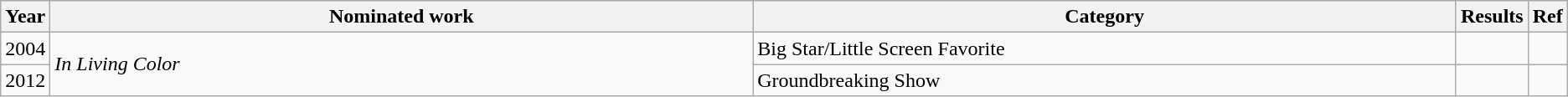<table class="wikitable">
<tr>
<th scope="col" style="width:1em;">Year</th>
<th scope="col" style="width:35em;">Nominated work</th>
<th scope="col" style="width:35em;">Category</th>
<th scope="col" style="width:1em;">Results</th>
<th scope="col" style="width:1em;">Ref</th>
</tr>
<tr>
<td>2004</td>
<td rowspan="2"><em>In Living Color</em></td>
<td>Big Star/Little Screen Favorite</td>
<td></td>
<td></td>
</tr>
<tr>
<td>2012</td>
<td>Groundbreaking Show</td>
<td></td>
<td></td>
</tr>
</table>
